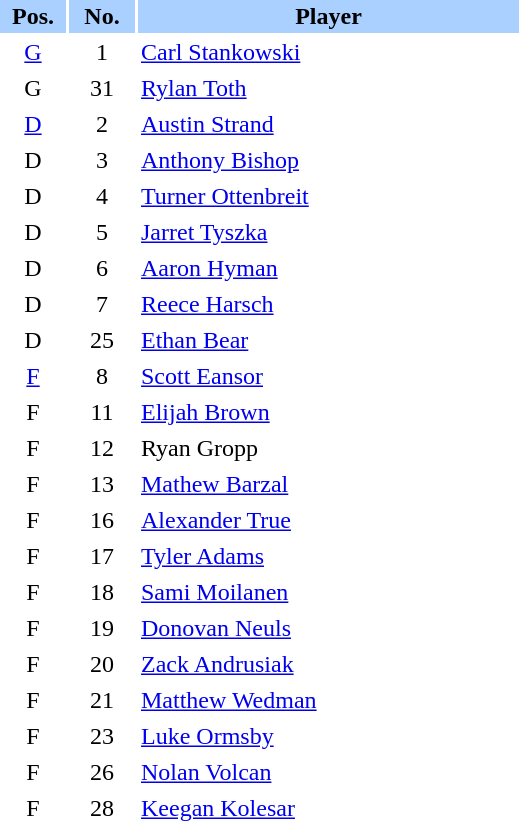<table border="0" cellspacing="2" cellpadding="2">
<tr bgcolor=AAD0FF>
<th width=40>Pos.</th>
<th width=40>No.</th>
<th width=250>Player</th>
</tr>
<tr>
<td style="text-align:center;"><a href='#'>G</a></td>
<td style="text-align:center;">1</td>
<td><a href='#'>Carl Stankowski</a></td>
</tr>
<tr>
<td style="text-align:center;">G</td>
<td style="text-align:center;">31</td>
<td><a href='#'>Rylan Toth</a></td>
</tr>
<tr>
<td style="text-align:center;"><a href='#'>D</a></td>
<td style="text-align:center;">2</td>
<td><a href='#'>Austin Strand</a></td>
</tr>
<tr>
<td style="text-align:center;">D</td>
<td style="text-align:center;">3</td>
<td><a href='#'>Anthony Bishop</a></td>
</tr>
<tr>
<td style="text-align:center;">D</td>
<td style="text-align:center;">4</td>
<td><a href='#'>Turner Ottenbreit</a></td>
</tr>
<tr>
<td style="text-align:center;">D</td>
<td style="text-align:center;">5</td>
<td><a href='#'>Jarret Tyszka</a></td>
</tr>
<tr>
<td style="text-align:center;">D</td>
<td style="text-align:center;">6</td>
<td><a href='#'>Aaron Hyman</a></td>
</tr>
<tr>
<td style="text-align:center;">D</td>
<td style="text-align:center;">7</td>
<td><a href='#'>Reece Harsch</a></td>
</tr>
<tr>
<td style="text-align:center;">D</td>
<td style="text-align:center;">25</td>
<td><a href='#'>Ethan Bear</a></td>
</tr>
<tr>
<td style="text-align:center;"><a href='#'>F</a></td>
<td style="text-align:center;">8</td>
<td><a href='#'>Scott Eansor</a></td>
</tr>
<tr>
<td style="text-align:center;">F</td>
<td style="text-align:center;">11</td>
<td><a href='#'>Elijah Brown</a></td>
</tr>
<tr>
<td style="text-align:center;">F</td>
<td style="text-align:center;">12</td>
<td>Ryan Gropp</td>
</tr>
<tr>
<td style="text-align:center;">F</td>
<td style="text-align:center;">13</td>
<td><a href='#'>Mathew Barzal</a></td>
</tr>
<tr>
<td style="text-align:center;">F</td>
<td style="text-align:center;">16</td>
<td><a href='#'>Alexander True</a></td>
</tr>
<tr>
<td style="text-align:center;">F</td>
<td style="text-align:center;">17</td>
<td><a href='#'>Tyler Adams</a></td>
</tr>
<tr>
<td style="text-align:center;">F</td>
<td style="text-align:center;">18</td>
<td><a href='#'>Sami Moilanen</a></td>
</tr>
<tr>
<td style="text-align:center;">F</td>
<td style="text-align:center;">19</td>
<td><a href='#'>Donovan Neuls</a></td>
</tr>
<tr>
<td style="text-align:center;">F</td>
<td style="text-align:center;">20</td>
<td><a href='#'>Zack Andrusiak</a></td>
</tr>
<tr>
<td style="text-align:center;">F</td>
<td style="text-align:center;">21</td>
<td><a href='#'>Matthew Wedman</a></td>
</tr>
<tr>
<td style="text-align:center;">F</td>
<td style="text-align:center;">23</td>
<td><a href='#'>Luke Ormsby</a></td>
</tr>
<tr>
<td style="text-align:center;">F</td>
<td style="text-align:center;">26</td>
<td><a href='#'>Nolan Volcan</a></td>
</tr>
<tr>
<td style="text-align:center;">F</td>
<td style="text-align:center;">28</td>
<td><a href='#'>Keegan Kolesar</a></td>
</tr>
</table>
